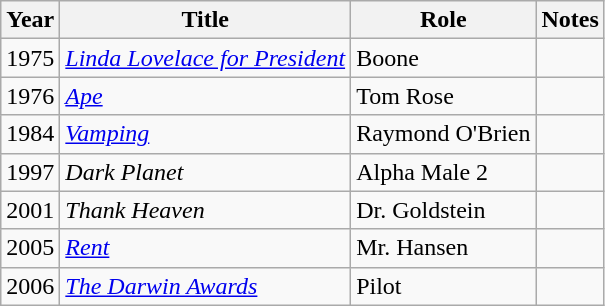<table class="wikitable sortable">
<tr>
<th>Year</th>
<th>Title</th>
<th>Role</th>
<th>Notes</th>
</tr>
<tr>
<td>1975</td>
<td><em><a href='#'>Linda Lovelace for President</a></em></td>
<td>Boone</td>
<td></td>
</tr>
<tr>
<td>1976</td>
<td><a href='#'><em>Ape</em></a></td>
<td>Tom Rose</td>
<td></td>
</tr>
<tr>
<td>1984</td>
<td><em><a href='#'>Vamping</a></em></td>
<td>Raymond O'Brien</td>
<td></td>
</tr>
<tr>
<td>1997</td>
<td><em>Dark Planet</em></td>
<td>Alpha Male 2</td>
<td></td>
</tr>
<tr>
<td>2001</td>
<td><em>Thank Heaven</em></td>
<td>Dr. Goldstein</td>
<td></td>
</tr>
<tr>
<td>2005</td>
<td><a href='#'><em>Rent</em></a></td>
<td>Mr. Hansen</td>
<td></td>
</tr>
<tr>
<td>2006</td>
<td><a href='#'><em>The Darwin Awards</em></a></td>
<td>Pilot</td>
<td></td>
</tr>
</table>
